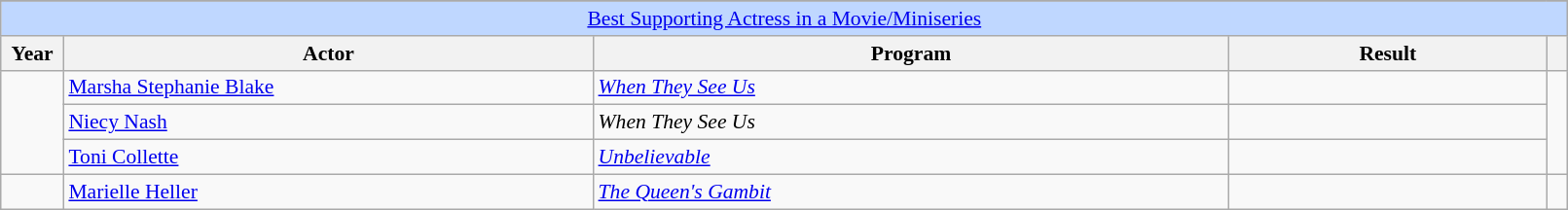<table class="wikitable plainrowheaders" style="font-size: 90%" width=85%>
<tr>
</tr>
<tr ---- bgcolor="#bfd7ff">
<td colspan=6 align=center><a href='#'>Best Supporting Actress in a Movie/Miniseries</a></td>
</tr>
<tr ---- bgcolor="#ebf5ff">
<th scope="col" style="width:2%;">Year</th>
<th scope="col" style="width:25%;">Actor</th>
<th scope="col" style="width:30%;">Program</th>
<th scope="col" style="width:15%;">Result</th>
<th scope="col" class="unsortable" style="width:1%;"></th>
</tr>
<tr>
<td rowspan="3"></td>
<td><a href='#'>Marsha Stephanie Blake</a></td>
<td><em><a href='#'>When They See Us</a></em></td>
<td></td>
<td rowspan="3"></td>
</tr>
<tr>
<td><a href='#'>Niecy Nash</a></td>
<td><em>When They See Us</em></td>
<td></td>
</tr>
<tr>
<td><a href='#'>Toni Collette</a></td>
<td><em><a href='#'>Unbelievable</a></em></td>
<td></td>
</tr>
<tr>
<td></td>
<td><a href='#'>Marielle Heller</a></td>
<td><em><a href='#'>The Queen's Gambit</a></em></td>
<td></td>
<td></td>
</tr>
</table>
